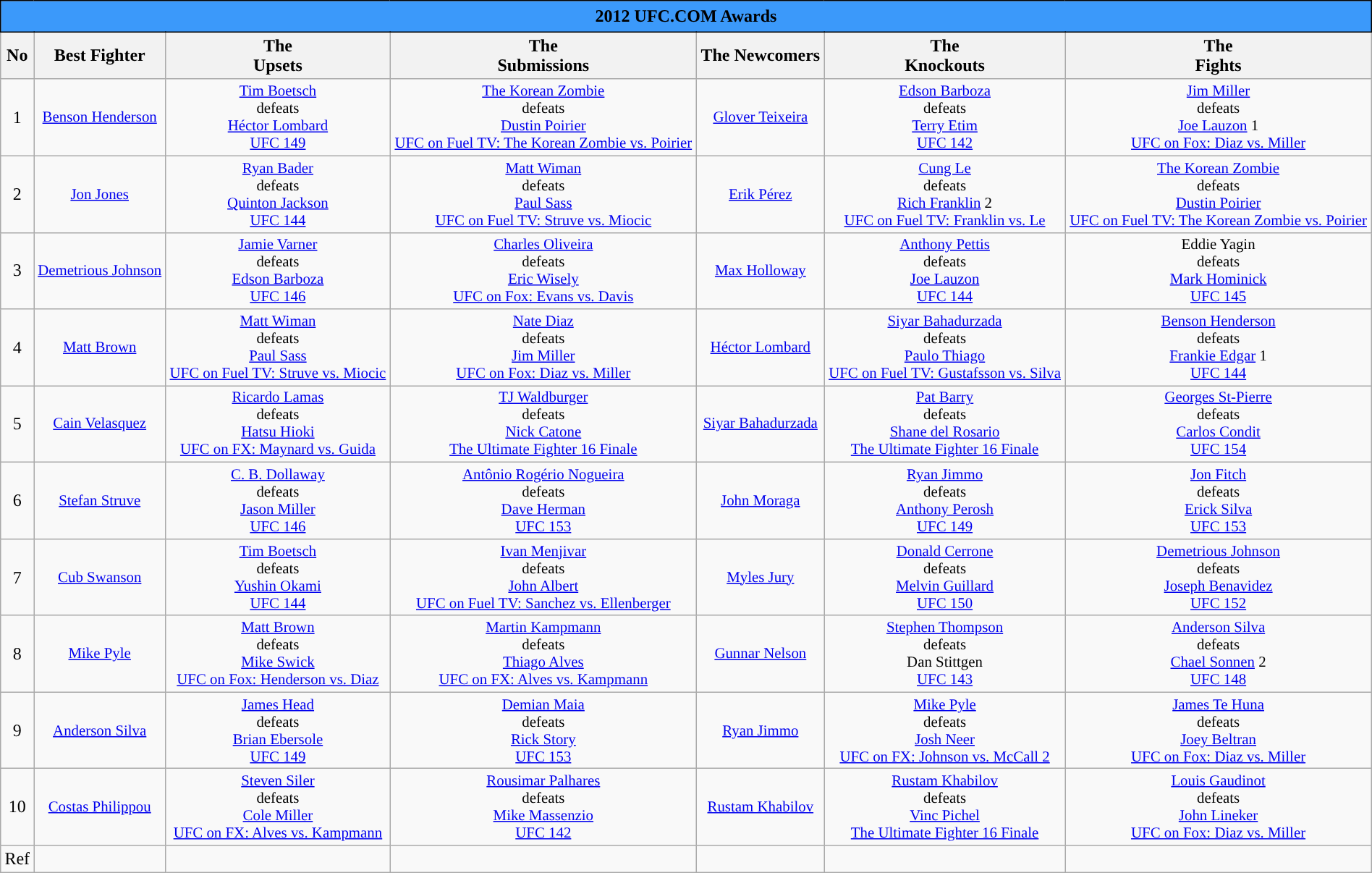<table class="wikitable" width="100%" style="text-align:Center">
<tr>
<th colspan="7" style="border: 1px solid black; padding: 5px; background: #3B99FA;">2012 UFC.COM Awards</th>
</tr>
<tr>
<th>No</th>
<th>Best Fighter</th>
<th>The<br>Upsets</th>
<th>The<br>Submissions</th>
<th>The Newcomers</th>
<th>The<br>Knockouts</th>
<th>The<br>Fights</th>
</tr>
<tr>
<td>1</td>
<td style="font-size:87%"><a href='#'>Benson Henderson</a></td>
<td style="font-size:87%"><a href='#'>Tim Boetsch</a> <br> defeats <br> <a href='#'>Héctor Lombard</a> <br> <a href='#'>UFC 149</a></td>
<td style="font-size:87%"><a href='#'>The Korean Zombie</a> <br> defeats <br> <a href='#'>Dustin Poirier</a> <br> <a href='#'>UFC on Fuel TV: The Korean Zombie vs. Poirier</a></td>
<td style="font-size:87%"><a href='#'>Glover Teixeira</a></td>
<td style="font-size:87%"><a href='#'>Edson Barboza</a> <br> defeats <br> <a href='#'>Terry Etim</a> <br> <a href='#'>UFC 142</a></td>
<td style="font-size:87%"><a href='#'>Jim Miller</a> <br> defeats <br> <a href='#'>Joe Lauzon</a> 1 <br> <a href='#'>UFC on Fox: Diaz vs. Miller</a></td>
</tr>
<tr>
<td>2</td>
<td style="font-size:87%"><a href='#'>Jon Jones</a></td>
<td style="font-size:87%"><a href='#'>Ryan Bader</a> <br> defeats  <br> <a href='#'>Quinton Jackson</a> <br> <a href='#'>UFC 144</a></td>
<td style="font-size:87%"><a href='#'>Matt Wiman</a> <br> defeats <br> <a href='#'>Paul Sass</a> <br> <a href='#'>UFC on Fuel TV: Struve vs. Miocic</a></td>
<td style="font-size:87%"><a href='#'>Erik Pérez</a></td>
<td style="font-size:87%"><a href='#'>Cung Le</a> <br> defeats <br> <a href='#'>Rich Franklin</a> 2 <br> <a href='#'>UFC on Fuel TV: Franklin vs. Le</a></td>
<td style="font-size:87%"><a href='#'>The Korean Zombie</a> <br> defeats <br> <a href='#'>Dustin Poirier</a> <br> <a href='#'>UFC on Fuel TV: The Korean Zombie vs. Poirier</a></td>
</tr>
<tr>
<td>3</td>
<td style="font-size:87%"><a href='#'>Demetrious Johnson</a></td>
<td style="font-size:87%"><a href='#'>Jamie Varner</a> <br> defeats  <br> <a href='#'>Edson Barboza</a> <br> <a href='#'>UFC  146</a></td>
<td style="font-size:87%"><a href='#'>Charles Oliveira</a> <br> defeats  <br> <a href='#'>Eric Wisely</a> <br> <a href='#'>UFC on Fox: Evans vs. Davis</a></td>
<td style="font-size:87%"><a href='#'>Max Holloway</a></td>
<td style="font-size:87%"><a href='#'>Anthony Pettis</a> <br> defeats <br> <a href='#'>Joe Lauzon</a> <br> <a href='#'>UFC 144</a></td>
<td style="font-size:87%">Eddie Yagin <br> defeats <br> <a href='#'>Mark Hominick</a> <br> <a href='#'>UFC 145</a></td>
</tr>
<tr>
<td>4</td>
<td style="font-size:87%"><a href='#'>Matt Brown</a></td>
<td style="font-size:87%"><a href='#'>Matt Wiman</a> <br> defeats <br> <a href='#'>Paul Sass</a> <br> <a href='#'>UFC on Fuel TV: Struve vs. Miocic</a></td>
<td style="font-size:87%"><a href='#'>Nate Diaz</a> <br> defeats <br> <a href='#'>Jim Miller</a> <br> <a href='#'>UFC on Fox: Diaz vs. Miller</a></td>
<td style="font-size:87%"><a href='#'>Héctor Lombard</a></td>
<td style="font-size:87%"><a href='#'>Siyar Bahadurzada</a> <br> defeats <br> <a href='#'>Paulo Thiago</a> <br> <a href='#'>UFC on Fuel TV: Gustafsson vs. Silva</a></td>
<td style="font-size:87%"><a href='#'>Benson Henderson</a> <br> defeats <br> <a href='#'>Frankie Edgar</a> 1<br> <a href='#'>UFC 144</a></td>
</tr>
<tr>
<td>5</td>
<td style="font-size:87%"><a href='#'>Cain Velasquez</a></td>
<td style="font-size:87%"><a href='#'>Ricardo Lamas</a> <br> defeats <br> <a href='#'>Hatsu Hioki</a> <br> <a href='#'>UFC on FX: Maynard vs. Guida</a></td>
<td style="font-size:87%"><a href='#'>TJ Waldburger</a> <br> defeats <br> <a href='#'>Nick Catone</a> <br> <a href='#'>The Ultimate Fighter 16 Finale</a></td>
<td style="font-size:87%"><a href='#'>Siyar Bahadurzada</a></td>
<td style="font-size:87%"><a href='#'>Pat Barry</a> <br> defeats <br> <a href='#'>Shane del Rosario</a> <br> <a href='#'>The Ultimate Fighter 16 Finale</a></td>
<td style="font-size:87%"><a href='#'>Georges St-Pierre</a> <br> defeats <br> <a href='#'>Carlos Condit</a> <br> <a href='#'>UFC 154</a></td>
</tr>
<tr>
<td>6</td>
<td style="font-size:87%"><a href='#'>Stefan Struve</a></td>
<td style="font-size:87%"><a href='#'>C. B. Dollaway</a> <br> defeats <br> <a href='#'>Jason Miller</a> <br> <a href='#'>UFC 146</a></td>
<td style="font-size:87%"><a href='#'>Antônio Rogério Nogueira</a> <br> defeats <br> <a href='#'>Dave Herman</a> <br> <a href='#'>UFC 153</a></td>
<td style="font-size:87%"><a href='#'>John Moraga</a></td>
<td style="font-size:87%"><a href='#'>Ryan Jimmo</a> <br> defeats <br> <a href='#'>Anthony Perosh</a> <br> <a href='#'>UFC 149</a></td>
<td style="font-size:87%"><a href='#'>Jon Fitch</a> <br> defeats <br> <a href='#'>Erick Silva</a> <br> <a href='#'>UFC 153</a></td>
</tr>
<tr>
<td>7</td>
<td style="font-size:87%"><a href='#'>Cub Swanson</a></td>
<td style="font-size:87%"><a href='#'>Tim Boetsch</a> <br> defeats <br> <a href='#'>Yushin Okami</a> <br> <a href='#'>UFC 144</a></td>
<td style="font-size:87%"><a href='#'>Ivan Menjivar</a> <br> defeats <br> <a href='#'>John Albert</a> <br> <a href='#'>UFC on Fuel TV: Sanchez vs. Ellenberger</a></td>
<td style="font-size:87%"><a href='#'>Myles Jury</a></td>
<td style="font-size:87%"><a href='#'>Donald Cerrone</a> <br> defeats <br> <a href='#'>Melvin Guillard</a> <br> <a href='#'>UFC 150</a></td>
<td style="font-size:87%"><a href='#'>Demetrious Johnson</a> <br> defeats <br> <a href='#'>Joseph Benavidez</a> <br> <a href='#'>UFC 152</a></td>
</tr>
<tr>
<td>8</td>
<td style="font-size:87%"><a href='#'>Mike Pyle</a></td>
<td style="font-size:87%"><a href='#'>Matt Brown</a> <br> defeats <br> <a href='#'>Mike Swick</a> <br> <a href='#'>UFC on Fox: Henderson vs. Diaz</a></td>
<td style="font-size:87%"><a href='#'>Martin Kampmann</a> <br> defeats <br> <a href='#'>Thiago Alves</a> <br> <a href='#'>UFC on FX: Alves vs. Kampmann</a></td>
<td style="font-size:87%"><a href='#'>Gunnar Nelson</a></td>
<td style="font-size:87%"><a href='#'>Stephen Thompson</a> <br> defeats <br> Dan Stittgen <br> <a href='#'>UFC 143</a></td>
<td style="font-size:87%"><a href='#'>Anderson Silva</a> <br> defeats <br> <a href='#'>Chael Sonnen</a> 2<br> <a href='#'>UFC 148</a></td>
</tr>
<tr>
<td>9</td>
<td style="font-size:87%"><a href='#'>Anderson Silva</a></td>
<td style="font-size:87%"><a href='#'>James Head</a> <br> defeats <br> <a href='#'>Brian Ebersole</a>   <br> <a href='#'>UFC 149</a></td>
<td style="font-size:87%"><a href='#'>Demian Maia</a> <br> defeats <br> <a href='#'>Rick Story</a> <br> <a href='#'>UFC 153</a></td>
<td style="font-size:87%"><a href='#'>Ryan Jimmo</a></td>
<td style="font-size:87%"><a href='#'>Mike Pyle</a> <br> defeats <br> <a href='#'>Josh Neer</a> <br> <a href='#'>UFC on FX: Johnson vs. McCall 2</a></td>
<td style="font-size:87%"><a href='#'>James Te Huna</a> <br> defeats <br> <a href='#'>Joey Beltran</a> <br> <a href='#'>UFC on Fox: Diaz vs. Miller</a></td>
</tr>
<tr>
<td>10</td>
<td style="font-size:87%"><a href='#'>Costas Philippou</a></td>
<td style="font-size:87%"><a href='#'>Steven Siler</a> <br> defeats <br> <a href='#'>Cole Miller</a>   <br> <a href='#'>UFC on FX: Alves vs. Kampmann</a></td>
<td style="font-size:87%"><a href='#'>Rousimar Palhares</a> <br> defeats <br> <a href='#'>Mike Massenzio</a> <br> <a href='#'>UFC 142</a></td>
<td style="font-size:87%"><a href='#'>Rustam Khabilov</a></td>
<td style="font-size:87%"><a href='#'>Rustam Khabilov</a><br> defeats <br> <a href='#'>Vinc Pichel</a> <br> <a href='#'>The Ultimate Fighter 16 Finale</a></td>
<td style="font-size:87%"><a href='#'>Louis Gaudinot</a> <br> defeats <br> <a href='#'>John Lineker</a> <br> <a href='#'>UFC on Fox: Diaz vs. Miller</a></td>
</tr>
<tr>
<td>Ref</td>
<td></td>
<td></td>
<td></td>
<td></td>
<td></td>
<td></td>
</tr>
</table>
